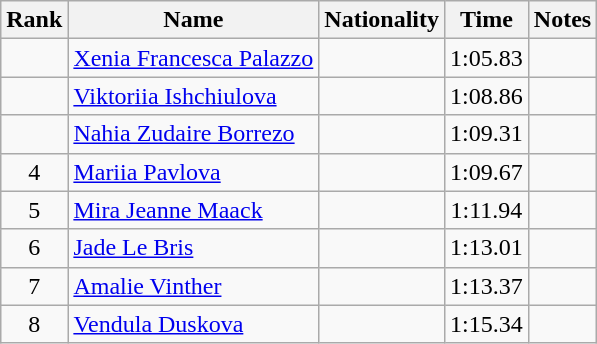<table class="wikitable sortable" style="text-align:center">
<tr>
<th>Rank</th>
<th>Name</th>
<th>Nationality</th>
<th>Time</th>
<th>Notes</th>
</tr>
<tr>
<td></td>
<td align=left><a href='#'>Xenia Francesca Palazzo</a></td>
<td align=left></td>
<td>1:05.83</td>
<td></td>
</tr>
<tr>
<td></td>
<td align=left><a href='#'>Viktoriia Ishchiulova</a></td>
<td align=left></td>
<td>1:08.86</td>
<td></td>
</tr>
<tr>
<td></td>
<td align=left><a href='#'>Nahia Zudaire Borrezo</a></td>
<td align=left></td>
<td>1:09.31</td>
<td></td>
</tr>
<tr>
<td>4</td>
<td align=left><a href='#'>Mariia Pavlova</a></td>
<td align=left></td>
<td>1:09.67</td>
<td></td>
</tr>
<tr>
<td>5</td>
<td align=left><a href='#'>Mira Jeanne Maack</a></td>
<td align=left></td>
<td>1:11.94</td>
<td></td>
</tr>
<tr>
<td>6</td>
<td align=left><a href='#'>Jade Le Bris</a></td>
<td align=left></td>
<td>1:13.01</td>
<td></td>
</tr>
<tr>
<td>7</td>
<td align=left><a href='#'>Amalie Vinther</a></td>
<td align=left></td>
<td>1:13.37</td>
<td></td>
</tr>
<tr>
<td>8</td>
<td align=left><a href='#'>Vendula Duskova</a></td>
<td align=left></td>
<td>1:15.34</td>
<td></td>
</tr>
</table>
